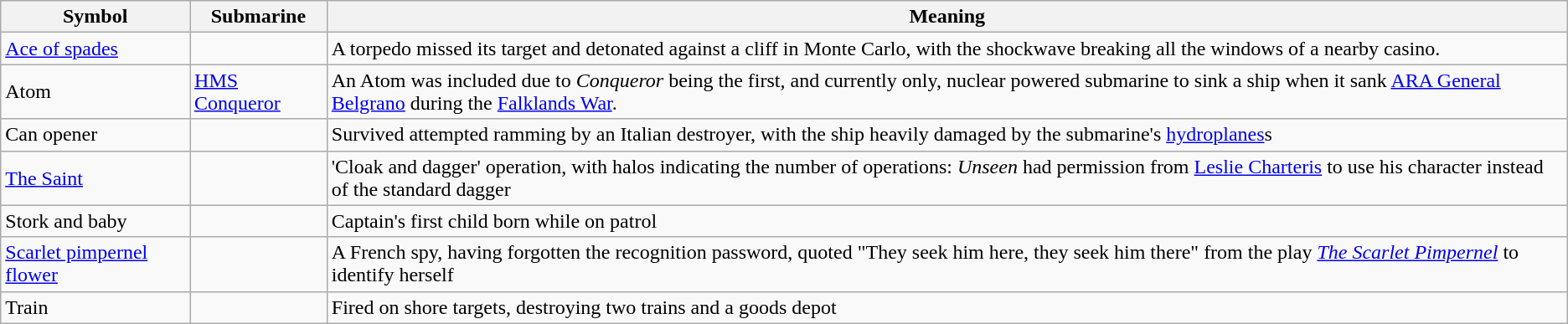<table class="wikitable" border="1">
<tr>
<th>Symbol</th>
<th>Submarine</th>
<th>Meaning</th>
</tr>
<tr>
<td><a href='#'>Ace of spades</a></td>
<td></td>
<td>A torpedo missed its target and detonated against a cliff in Monte Carlo, with the shockwave breaking all the windows of a nearby casino.</td>
</tr>
<tr>
<td>Atom</td>
<td><a href='#'>HMS Conqueror</a></td>
<td>An Atom was included due to <em>Conqueror</em> being the first, and currently only, nuclear powered submarine to sink a ship when it sank <a href='#'>ARA General Belgrano</a> during the <a href='#'>Falklands War</a>.</td>
</tr>
<tr>
<td>Can opener</td>
<td></td>
<td>Survived attempted ramming by an Italian destroyer, with the ship heavily damaged by the submarine's <a href='#'>hydroplanes</a>s</td>
</tr>
<tr>
<td><a href='#'>The Saint</a></td>
<td></td>
<td>'Cloak and dagger' operation, with halos indicating the number of operations: <em>Unseen</em> had permission from <a href='#'>Leslie Charteris</a> to use his character instead of the standard dagger</td>
</tr>
<tr>
<td>Stork and baby</td>
<td></td>
<td>Captain's first child born while on patrol</td>
</tr>
<tr>
<td><a href='#'>Scarlet pimpernel flower</a></td>
<td></td>
<td>A French spy, having forgotten the recognition password, quoted "They seek him here, they seek him there" from the play <em><a href='#'>The Scarlet Pimpernel</a></em> to identify herself</td>
</tr>
<tr>
<td>Train</td>
<td></td>
<td>Fired on shore targets, destroying two trains and a goods depot</td>
</tr>
</table>
